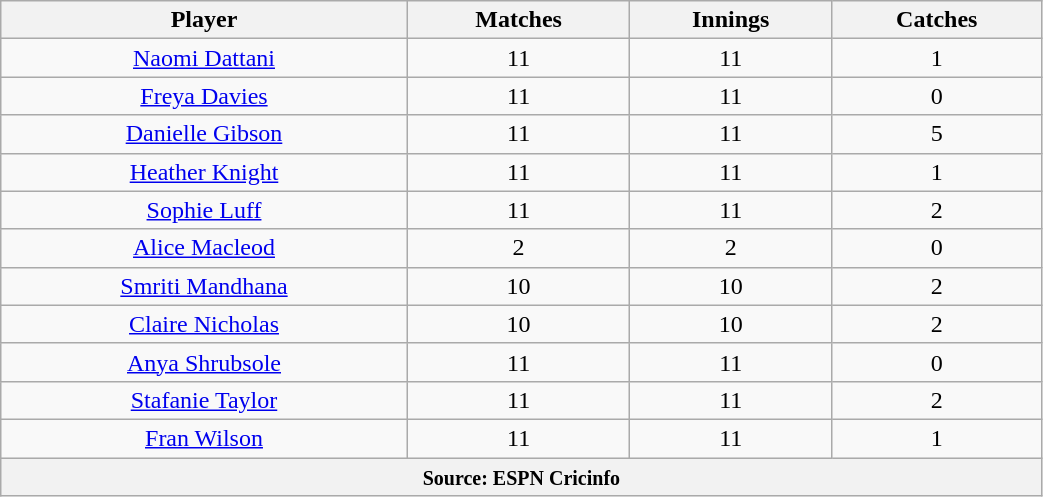<table class="wikitable" style="text-align:center; width:55%;">
<tr>
<th>Player</th>
<th>Matches</th>
<th>Innings</th>
<th>Catches</th>
</tr>
<tr>
<td><a href='#'>Naomi Dattani</a></td>
<td>11</td>
<td>11</td>
<td>1</td>
</tr>
<tr>
<td><a href='#'>Freya Davies</a></td>
<td>11</td>
<td>11</td>
<td>0</td>
</tr>
<tr>
<td><a href='#'>Danielle Gibson</a></td>
<td>11</td>
<td>11</td>
<td>5</td>
</tr>
<tr>
<td><a href='#'>Heather Knight</a></td>
<td>11</td>
<td>11</td>
<td>1</td>
</tr>
<tr>
<td><a href='#'>Sophie Luff</a></td>
<td>11</td>
<td>11</td>
<td>2</td>
</tr>
<tr>
<td><a href='#'>Alice Macleod</a></td>
<td>2</td>
<td>2</td>
<td>0</td>
</tr>
<tr>
<td><a href='#'>Smriti Mandhana</a></td>
<td>10</td>
<td>10</td>
<td>2</td>
</tr>
<tr>
<td><a href='#'>Claire Nicholas</a></td>
<td>10</td>
<td>10</td>
<td>2</td>
</tr>
<tr>
<td><a href='#'>Anya Shrubsole</a></td>
<td>11</td>
<td>11</td>
<td>0</td>
</tr>
<tr>
<td><a href='#'>Stafanie Taylor</a></td>
<td>11</td>
<td>11</td>
<td>2</td>
</tr>
<tr>
<td><a href='#'>Fran Wilson</a></td>
<td>11</td>
<td>11</td>
<td>1</td>
</tr>
<tr>
<th colspan="4"><small>Source: ESPN Cricinfo </small></th>
</tr>
</table>
